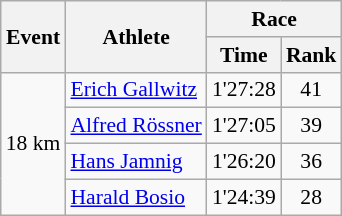<table class="wikitable" border="1" style="font-size:90%">
<tr>
<th rowspan=2>Event</th>
<th rowspan=2>Athlete</th>
<th colspan=2>Race</th>
</tr>
<tr>
<th>Time</th>
<th>Rank</th>
</tr>
<tr>
<td rowspan=4>18 km</td>
<td><a href='#'>Erich Gallwitz</a></td>
<td align=center>1'27:28</td>
<td align=center>41</td>
</tr>
<tr>
<td><a href='#'>Alfred Rössner</a></td>
<td align=center>1'27:05</td>
<td align=center>39</td>
</tr>
<tr>
<td><a href='#'>Hans Jamnig</a></td>
<td align=center>1'26:20</td>
<td align=center>36</td>
</tr>
<tr>
<td><a href='#'>Harald Bosio</a></td>
<td align=center>1'24:39</td>
<td align=center>28</td>
</tr>
</table>
